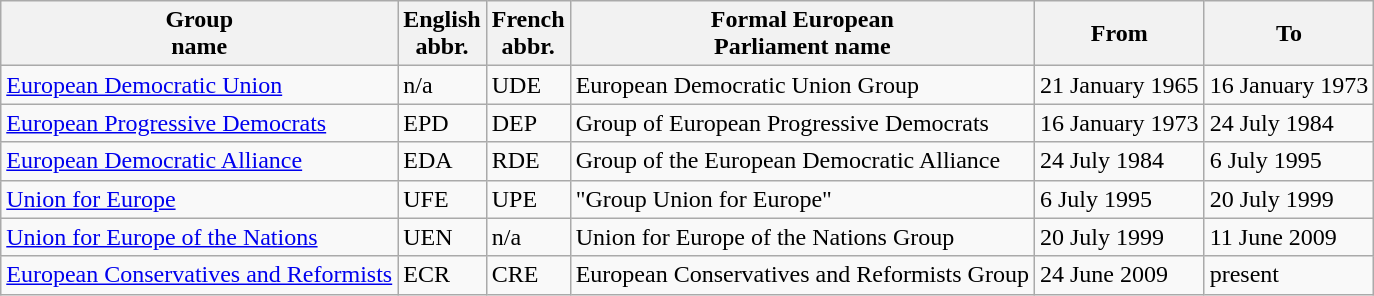<table class="wikitable">
<tr>
<th>Group<br>name</th>
<th>English<br>abbr.</th>
<th>French<br>abbr.</th>
<th>Formal European<br>Parliament name</th>
<th>From</th>
<th>To</th>
</tr>
<tr>
<td><a href='#'>European Democratic Union</a></td>
<td>n/a</td>
<td>UDE</td>
<td>European Democratic Union Group</td>
<td>21 January 1965</td>
<td>16 January 1973</td>
</tr>
<tr>
<td><a href='#'>European Progressive Democrats</a></td>
<td>EPD</td>
<td>DEP</td>
<td>Group of European Progressive Democrats</td>
<td>16 January 1973</td>
<td>24 July 1984</td>
</tr>
<tr>
<td><a href='#'>European Democratic Alliance</a></td>
<td>EDA</td>
<td>RDE</td>
<td>Group of the European Democratic Alliance</td>
<td>24 July 1984</td>
<td>6 July 1995</td>
</tr>
<tr>
<td><a href='#'>Union for Europe</a></td>
<td>UFE</td>
<td>UPE</td>
<td>"Group Union for Europe"</td>
<td>6 July 1995</td>
<td>20 July 1999</td>
</tr>
<tr>
<td><a href='#'>Union for Europe of the Nations</a></td>
<td>UEN</td>
<td>n/a</td>
<td>Union for Europe of the Nations Group</td>
<td>20 July 1999</td>
<td>11 June 2009</td>
</tr>
<tr>
<td><a href='#'>European Conservatives and Reformists</a></td>
<td>ECR</td>
<td>CRE</td>
<td>European Conservatives and Reformists Group</td>
<td>24 June 2009</td>
<td>present</td>
</tr>
</table>
